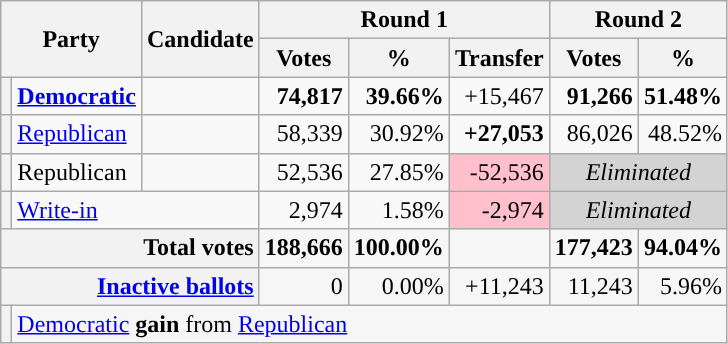<table class="wikitable sortable" style="text-align:right">
<tr>
<th colspan=2 rowspan=2>Party</th>
<th rowspan=2>Candidate</th>
<th colspan=3>Round 1</th>
<th colspan=2>Round 2</th>
</tr>
<tr>
<th>Votes</th>
<th>%</th>
<th>Transfer</th>
<th>Votes</th>
<th>%</th>
</tr>
<tr>
<th style="background-color:"></th>
<td style="text-align:left"><strong><a href='#'>Democratic</a></strong></td>
<td style="text-align:left" scope="row"><strong></strong></td>
<td><strong>74,817</strong></td>
<td><strong>39.66%</strong></td>
<td>+15,467</td>
<td><strong>91,266</strong></td>
<td><strong>51.48%</strong></td>
</tr>
<tr>
<th style="background-color:"></th>
<td style="text-align:left"><a href='#'>Republican</a></td>
<td style="text-align:left" scope="row"></td>
<td>58,339</td>
<td>30.92%</td>
<td><strong>+27,053</strong></td>
<td>86,026</td>
<td>48.52%</td>
</tr>
<tr>
<th style="background-color:"></th>
<td style="text-align:left">Republican</td>
<td style="text-align:left" scope="row"></td>
<td>52,536</td>
<td>27.85%</td>
<td style="background:pink;">-52,536</td>
<td colspan="2"  style="background:lightgrey; text-align:center;"><em>Eliminated</em></td>
</tr>
<tr>
<th style="background-color:"></th>
<td style="text-align:left" colspan=2><a href='#'>Write-in</a></td>
<td>2,974</td>
<td>1.58%</td>
<td style="background:pink;">-2,974</td>
<td colspan="2"  style="background:lightgrey; text-align:center;"><em>Eliminated</em></td>
</tr>
<tr class="sortbottom" style="background:#f6f6f6;">
<th colspan=3 scope="row" style="text-align:right;">Total votes</th>
<td><strong>188,666</strong></td>
<td><strong>100.00%</strong></td>
<td></td>
<td><strong>177,423</strong></td>
<td><strong>94.04%</strong></td>
</tr>
<tr class="sortbottom" style="background:#f6f6f6;">
<th colspan=3 scope="row" style="text-align:right;"><a href='#'>Inactive ballots</a></th>
<td>0</td>
<td>0.00%</td>
<td>+11,243</td>
<td>11,243</td>
<td>5.96%</td>
</tr>
<tr class="sortbottom" style="background:#f6f6f6;">
<th style="background-color:"></th>
<td style="text-align:left" colspan=8><a href='#'>Democratic</a> <strong>gain</strong> from <a href='#'>Republican</a></td>
</tr>
</table>
